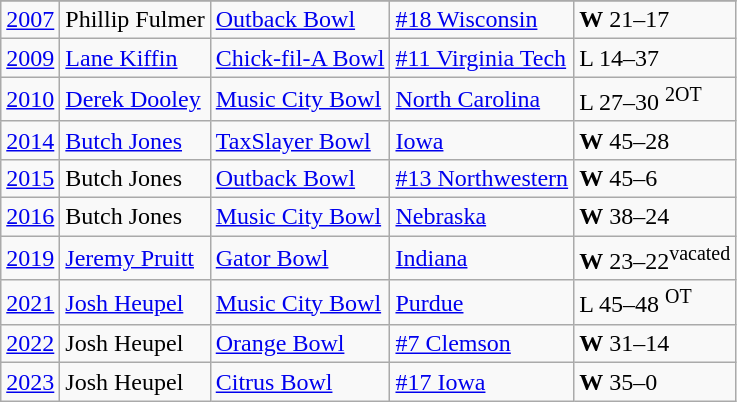<table class="wikitable">
<tr>
</tr>
<tr>
<td><a href='#'>2007</a></td>
<td>Phillip Fulmer</td>
<td><a href='#'>Outback Bowl</a></td>
<td><a href='#'>#18 Wisconsin</a></td>
<td><strong>W</strong> 21–17</td>
</tr>
<tr>
<td><a href='#'>2009</a></td>
<td><a href='#'>Lane Kiffin</a></td>
<td><a href='#'>Chick-fil-A Bowl</a></td>
<td><a href='#'>#11 Virginia Tech</a></td>
<td>L 14–37</td>
</tr>
<tr>
<td><a href='#'>2010</a></td>
<td><a href='#'>Derek Dooley</a></td>
<td><a href='#'>Music City Bowl</a></td>
<td><a href='#'>North Carolina</a></td>
<td>L 27–30 <sup>2OT</sup></td>
</tr>
<tr>
<td><a href='#'>2014</a></td>
<td><a href='#'>Butch Jones</a></td>
<td><a href='#'>TaxSlayer Bowl</a></td>
<td><a href='#'>Iowa</a></td>
<td><strong>W</strong> 45–28</td>
</tr>
<tr>
<td><a href='#'>2015</a></td>
<td>Butch Jones</td>
<td><a href='#'>Outback Bowl</a></td>
<td><a href='#'>#13 Northwestern</a></td>
<td><strong>W</strong> 45–6</td>
</tr>
<tr>
<td><a href='#'>2016</a></td>
<td>Butch Jones</td>
<td><a href='#'>Music City Bowl</a></td>
<td><a href='#'>Nebraska</a></td>
<td><strong>W</strong> 38–24</td>
</tr>
<tr>
<td><a href='#'>2019</a></td>
<td><a href='#'>Jeremy Pruitt</a></td>
<td><a href='#'>Gator Bowl</a></td>
<td><a href='#'>Indiana</a></td>
<td><strong>W</strong> 23–22<sup>vacated</sup></td>
</tr>
<tr>
<td><a href='#'>2021</a></td>
<td><a href='#'>Josh Heupel</a></td>
<td><a href='#'>Music City Bowl</a></td>
<td><a href='#'>Purdue</a></td>
<td>L 45–48 <sup>OT</sup></td>
</tr>
<tr>
<td><a href='#'>2022</a></td>
<td>Josh Heupel</td>
<td><a href='#'>Orange Bowl</a></td>
<td><a href='#'>#7 Clemson</a></td>
<td><strong>W</strong> 31–14</td>
</tr>
<tr>
<td><a href='#'>2023</a></td>
<td>Josh Heupel</td>
<td><a href='#'>Citrus Bowl</a></td>
<td><a href='#'>#17 Iowa</a></td>
<td><strong>W</strong> 35–0</td>
</tr>
</table>
